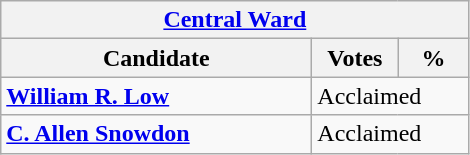<table class="wikitable">
<tr>
<th colspan="3"><a href='#'>Central Ward</a></th>
</tr>
<tr>
<th style="width: 200px">Candidate</th>
<th style="width: 50px">Votes</th>
<th style="width: 40px">%</th>
</tr>
<tr>
<td><strong><a href='#'>William R. Low</a></strong></td>
<td colspan="2">Acclaimed</td>
</tr>
<tr>
<td><strong><a href='#'>C. Allen Snowdon</a></strong></td>
<td colspan="2">Acclaimed</td>
</tr>
</table>
